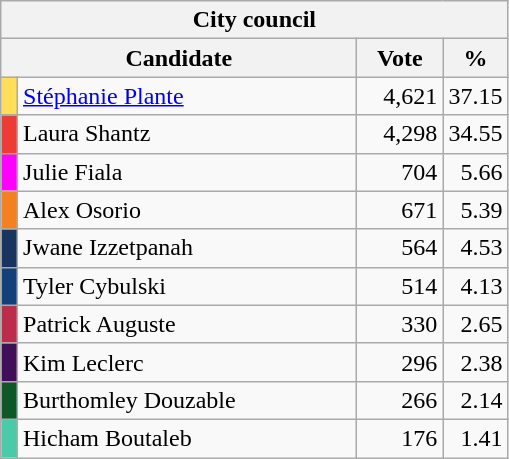<table class="wikitable">
<tr>
<th colspan="4">City council</th>
</tr>
<tr>
<th bgcolor="#DDDDFF" width="230px" colspan="2">Candidate</th>
<th bgcolor="#DDDDFF" width="50px">Vote</th>
<th bgcolor="#DDDDFF" width="30px">%</th>
</tr>
<tr>
<td style="background-color:#FFDE59;"></td>
<td style="text-align:left;"><a href='#'>Stéphanie Plante</a></td>
<td style="text-align:right;">4,621</td>
<td style="text-align:right;">37.15</td>
</tr>
<tr>
<td style="background-color:#ED3B36;"></td>
<td style="text-align:left;">Laura Shantz</td>
<td style="text-align:right;">4,298</td>
<td style="text-align:right;">34.55</td>
</tr>
<tr>
<td style="background-color:#FF00FF;"></td>
<td style="text-align:left;">Julie Fiala</td>
<td style="text-align:right;">704</td>
<td style="text-align:right;">5.66</td>
</tr>
<tr>
<td style="background-color:#F4811F;"></td>
<td style="text-align:left;">Alex Osorio</td>
<td style="text-align:right;">671</td>
<td style="text-align:right;">5.39</td>
</tr>
<tr>
<td style="background-color:#183560;"></td>
<td style="text-align:left;">Jwane Izzetpanah</td>
<td style="text-align:right;">564</td>
<td style="text-align:right;">4.53</td>
</tr>
<tr>
<td style="background-color:#13407B;"></td>
<td style="text-align:left;">Tyler Cybulski</td>
<td style="text-align:right;">514</td>
<td style="text-align:right;">4.13</td>
</tr>
<tr>
<td style="background-color:#bc2c4b;"></td>
<td style="text-align:left;">Patrick Auguste</td>
<td style="text-align:right;">330</td>
<td style="text-align:right;">2.65</td>
</tr>
<tr>
<td style="background-color:#410f58;"></td>
<td style="text-align:left;">Kim Leclerc</td>
<td style="text-align:right;">296</td>
<td style="text-align:right;">2.38</td>
</tr>
<tr>
<td style="background-color:#0e5828;"></td>
<td style="text-align:left;">Burthomley Douzable</td>
<td style="text-align:right;">266</td>
<td style="text-align:right;">2.14</td>
</tr>
<tr>
<td style="background-color:#4ACAA8;"></td>
<td style="text-align:left;">Hicham Boutaleb</td>
<td style="text-align:right;">176</td>
<td style="text-align:right;">1.41</td>
</tr>
</table>
